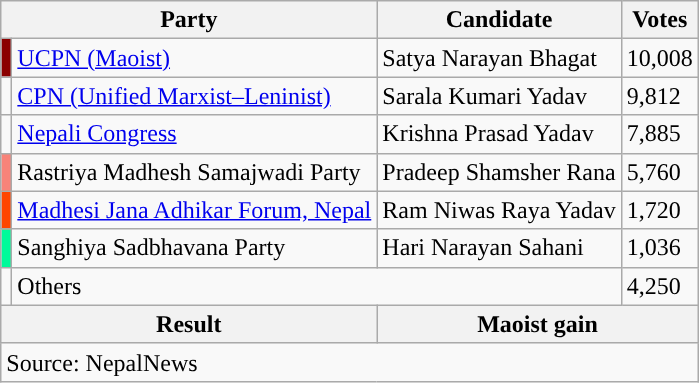<table class="wikitable">
<tr>
<th colspan="2">Party</th>
<th>Candidate</th>
<th>Votes</th>
</tr>
<tr>
<td style="background-color:darkred"></td>
<td><a href='#'>UCPN (Maoist)</a></td>
<td>Satya Narayan Bhagat</td>
<td>10,008</td>
</tr>
<tr>
<td style="background-color:"></td>
<td><a href='#'>CPN (Unified Marxist–Leninist)</a></td>
<td>Sarala Kumari Yadav</td>
<td>9,812</td>
</tr>
<tr>
<td style="background-color:"></td>
<td><a href='#'>Nepali Congress</a></td>
<td>Krishna Prasad Yadav</td>
<td>7,885</td>
</tr>
<tr>
<td style="background-color:#F88379"></td>
<td>Rastriya Madhesh Samajwadi Party</td>
<td>Pradeep Shamsher Rana</td>
<td>5,760</td>
</tr>
<tr>
<td style="background-color:orangered"></td>
<td><a href='#'>Madhesi Jana Adhikar Forum, Nepal</a></td>
<td>Ram Niwas Raya Yadav</td>
<td>1,720</td>
</tr>
<tr>
<td style="background-color:mediumspringgreen"></td>
<td>Sanghiya Sadbhavana Party</td>
<td>Hari Narayan Sahani</td>
<td>1,036</td>
</tr>
<tr>
<td></td>
<td colspan="2">Others</td>
<td>4,250</td>
</tr>
<tr>
<th colspan="2">Result</th>
<th colspan="2">Maoist gain</th>
</tr>
<tr>
<td colspan="4">Source: NepalNews</td>
</tr>
</table>
